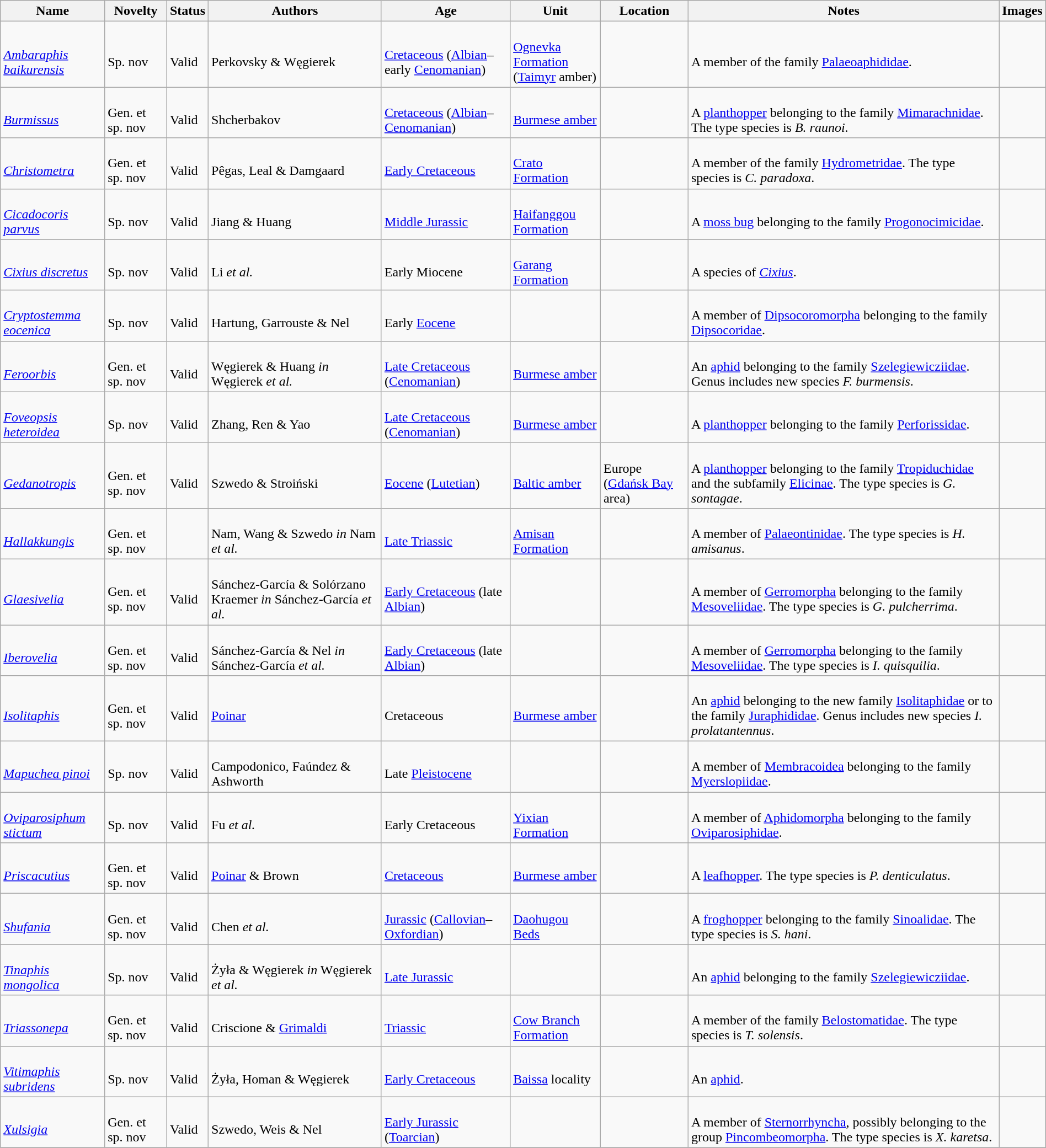<table class="wikitable sortable" align="center" width="100%">
<tr>
<th>Name</th>
<th>Novelty</th>
<th>Status</th>
<th>Authors</th>
<th>Age</th>
<th>Unit</th>
<th>Location</th>
<th>Notes</th>
<th>Images</th>
</tr>
<tr>
<td><br><em><a href='#'>Ambaraphis baikurensis</a></em></td>
<td><br>Sp. nov</td>
<td><br>Valid</td>
<td><br>Perkovsky & Węgierek</td>
<td><br><a href='#'>Cretaceous</a> (<a href='#'>Albian</a>–early <a href='#'>Cenomanian</a>)</td>
<td><br><a href='#'>Ognevka Formation</a><br>(<a href='#'>Taimyr</a> amber)</td>
<td><br></td>
<td><br>A member of the family <a href='#'>Palaeoaphididae</a>.</td>
<td></td>
</tr>
<tr>
<td><br><em><a href='#'>Burmissus</a></em></td>
<td><br>Gen. et sp. nov</td>
<td><br>Valid</td>
<td><br>Shcherbakov</td>
<td><br><a href='#'>Cretaceous</a> (<a href='#'>Albian</a>–<a href='#'>Cenomanian</a>)</td>
<td><br><a href='#'>Burmese amber</a></td>
<td><br></td>
<td><br>A <a href='#'>planthopper</a> belonging to the family <a href='#'>Mimarachnidae</a>. The type species is <em>B. raunoi</em>.</td>
<td></td>
</tr>
<tr>
<td><br><em><a href='#'>Christometra</a></em></td>
<td><br>Gen. et sp. nov</td>
<td><br>Valid</td>
<td><br>Pêgas, Leal & Damgaard</td>
<td><br><a href='#'>Early Cretaceous</a></td>
<td><br><a href='#'>Crato Formation</a></td>
<td><br></td>
<td><br>A member of the family <a href='#'>Hydrometridae</a>. The type species is <em>C. paradoxa</em>.</td>
<td></td>
</tr>
<tr>
<td><br><em><a href='#'>Cicadocoris parvus</a></em></td>
<td><br>Sp. nov</td>
<td><br>Valid</td>
<td><br>Jiang & Huang</td>
<td><br><a href='#'>Middle Jurassic</a></td>
<td><br><a href='#'>Haifanggou Formation</a></td>
<td><br></td>
<td><br>A <a href='#'>moss bug</a> belonging to the family <a href='#'>Progonocimicidae</a>.</td>
<td></td>
</tr>
<tr>
<td><br><em><a href='#'>Cixius discretus</a></em></td>
<td><br>Sp. nov</td>
<td><br>Valid</td>
<td><br>Li <em>et al.</em></td>
<td><br>Early Miocene</td>
<td><br><a href='#'>Garang Formation</a></td>
<td><br></td>
<td><br>A species of <em><a href='#'>Cixius</a></em>.</td>
<td></td>
</tr>
<tr>
<td><br><em><a href='#'>Cryptostemma eocenica</a></em></td>
<td><br>Sp. nov</td>
<td><br>Valid</td>
<td><br>Hartung, Garrouste & Nel</td>
<td><br>Early <a href='#'>Eocene</a></td>
<td></td>
<td><br></td>
<td><br>A member of <a href='#'>Dipsocoromorpha</a> belonging to the family <a href='#'>Dipsocoridae</a>.</td>
<td></td>
</tr>
<tr>
<td><br><em><a href='#'>Feroorbis</a></em></td>
<td><br>Gen. et sp. nov</td>
<td><br>Valid</td>
<td><br>Węgierek & Huang <em>in</em> Węgierek <em>et al.</em></td>
<td><br><a href='#'>Late Cretaceous</a> (<a href='#'>Cenomanian</a>)</td>
<td><br><a href='#'>Burmese amber</a></td>
<td><br></td>
<td><br>An <a href='#'>aphid</a> belonging to the family <a href='#'>Szelegiewicziidae</a>. Genus includes new species <em>F. burmensis</em>.</td>
<td></td>
</tr>
<tr>
<td><br><em><a href='#'>Foveopsis heteroidea</a></em></td>
<td><br>Sp. nov</td>
<td><br>Valid</td>
<td><br>Zhang, Ren & Yao</td>
<td><br><a href='#'>Late Cretaceous</a> (<a href='#'>Cenomanian</a>)</td>
<td><br><a href='#'>Burmese amber</a></td>
<td><br></td>
<td><br>A <a href='#'>planthopper</a> belonging to the family <a href='#'>Perforissidae</a>.</td>
<td></td>
</tr>
<tr>
<td><br><em><a href='#'>Gedanotropis</a></em></td>
<td><br>Gen. et sp. nov</td>
<td><br>Valid</td>
<td><br>Szwedo & Stroiński</td>
<td><br><a href='#'>Eocene</a> (<a href='#'>Lutetian</a>)</td>
<td><br><a href='#'>Baltic amber</a></td>
<td><br>Europe (<a href='#'>Gdańsk Bay</a> area)</td>
<td><br>A <a href='#'>planthopper</a> belonging to the family <a href='#'>Tropiduchidae</a> and the subfamily <a href='#'>Elicinae</a>. The type species is <em>G. sontagae</em>.</td>
<td></td>
</tr>
<tr>
<td><br><em><a href='#'>Hallakkungis</a></em></td>
<td><br>Gen. et sp. nov</td>
<td></td>
<td><br>Nam, Wang & Szwedo <em>in</em> Nam <em>et al.</em></td>
<td><br><a href='#'>Late Triassic</a></td>
<td><br><a href='#'>Amisan Formation</a></td>
<td><br></td>
<td><br>A member of <a href='#'>Palaeontinidae</a>. The type species is <em>H. amisanus</em>.</td>
<td></td>
</tr>
<tr>
<td><br><em><a href='#'>Glaesivelia</a></em></td>
<td><br>Gen. et sp. nov</td>
<td><br>Valid</td>
<td><br>Sánchez-García & Solórzano Kraemer <em>in</em> Sánchez-García <em>et al.</em></td>
<td><br><a href='#'>Early Cretaceous</a> (late <a href='#'>Albian</a>)</td>
<td></td>
<td><br></td>
<td><br>A member of <a href='#'>Gerromorpha</a> belonging to the family <a href='#'>Mesoveliidae</a>. The type species is <em>G. pulcherrima</em>.</td>
<td></td>
</tr>
<tr>
<td><br><em><a href='#'>Iberovelia</a></em></td>
<td><br>Gen. et sp. nov</td>
<td><br>Valid</td>
<td><br>Sánchez-García & Nel <em>in</em> Sánchez-García <em>et al.</em></td>
<td><br><a href='#'>Early Cretaceous</a> (late <a href='#'>Albian</a>)</td>
<td></td>
<td><br></td>
<td><br>A member of <a href='#'>Gerromorpha</a> belonging to the family <a href='#'>Mesoveliidae</a>. The type species is <em>I. quisquilia</em>.</td>
<td></td>
</tr>
<tr>
<td><br><em><a href='#'>Isolitaphis</a></em></td>
<td><br>Gen. et sp. nov</td>
<td><br>Valid</td>
<td><br><a href='#'>Poinar</a></td>
<td><br>Cretaceous</td>
<td><br><a href='#'>Burmese amber</a></td>
<td><br></td>
<td><br>An <a href='#'>aphid</a> belonging to the new family <a href='#'>Isolitaphidae</a> or to the family <a href='#'>Juraphididae</a>. Genus includes new species <em>I. prolatantennus</em>.</td>
<td></td>
</tr>
<tr>
<td><br><em><a href='#'>Mapuchea pinoi</a></em></td>
<td><br>Sp. nov</td>
<td><br>Valid</td>
<td><br>Campodonico, Faúndez & Ashworth</td>
<td><br>Late <a href='#'>Pleistocene</a></td>
<td></td>
<td><br></td>
<td><br>A member of <a href='#'>Membracoidea</a> belonging to the family <a href='#'>Myerslopiidae</a>.</td>
<td></td>
</tr>
<tr>
<td><br><em><a href='#'>Oviparosiphum stictum</a></em></td>
<td><br>Sp. nov</td>
<td><br>Valid</td>
<td><br>Fu <em>et al.</em></td>
<td><br>Early Cretaceous</td>
<td><br><a href='#'>Yixian Formation</a></td>
<td><br></td>
<td><br>A member of <a href='#'>Aphidomorpha</a> belonging to the family <a href='#'>Oviparosiphidae</a>.</td>
<td></td>
</tr>
<tr>
<td><br><em><a href='#'>Priscacutius</a></em></td>
<td><br>Gen. et sp. nov</td>
<td><br>Valid</td>
<td><br><a href='#'>Poinar</a> & Brown</td>
<td><br><a href='#'>Cretaceous</a></td>
<td><br><a href='#'>Burmese amber</a></td>
<td><br></td>
<td><br>A <a href='#'>leafhopper</a>. The type species is <em>P. denticulatus</em>.</td>
<td></td>
</tr>
<tr>
<td><br><em><a href='#'>Shufania</a></em></td>
<td><br>Gen. et sp. nov</td>
<td><br>Valid</td>
<td><br>Chen <em>et al.</em></td>
<td><br><a href='#'>Jurassic</a> (<a href='#'>Callovian</a>–<a href='#'>Oxfordian</a>)</td>
<td><br><a href='#'>Daohugou Beds</a></td>
<td><br></td>
<td><br>A <a href='#'>froghopper</a> belonging to the family <a href='#'>Sinoalidae</a>. The type species is <em>S. hani</em>.</td>
<td></td>
</tr>
<tr>
<td><br><em><a href='#'>Tinaphis mongolica</a></em></td>
<td><br>Sp. nov</td>
<td><br>Valid</td>
<td><br>Żyła & Węgierek <em>in</em> Węgierek <em>et al.</em></td>
<td><br><a href='#'>Late Jurassic</a></td>
<td></td>
<td><br></td>
<td><br>An <a href='#'>aphid</a> belonging to the family <a href='#'>Szelegiewicziidae</a>.</td>
<td></td>
</tr>
<tr>
<td><br><em><a href='#'>Triassonepa</a></em></td>
<td><br>Gen. et sp. nov</td>
<td><br>Valid</td>
<td><br>Criscione & <a href='#'>Grimaldi</a></td>
<td><br><a href='#'>Triassic</a></td>
<td><br><a href='#'>Cow Branch Formation</a></td>
<td><br></td>
<td><br>A member of the family <a href='#'>Belostomatidae</a>. The type species is <em>T. solensis</em>.</td>
<td></td>
</tr>
<tr>
<td><br><em><a href='#'>Vitimaphis subridens</a></em></td>
<td><br>Sp. nov</td>
<td><br>Valid</td>
<td><br>Żyła, Homan & Węgierek</td>
<td><br><a href='#'>Early Cretaceous</a></td>
<td><br><a href='#'>Baissa</a> locality</td>
<td><br></td>
<td><br>An <a href='#'>aphid</a>.</td>
<td></td>
</tr>
<tr>
<td><br><em><a href='#'>Xulsigia</a></em></td>
<td><br>Gen. et sp. nov</td>
<td><br>Valid</td>
<td><br>Szwedo, Weis & Nel</td>
<td><br><a href='#'>Early Jurassic</a> (<a href='#'>Toarcian</a>)</td>
<td></td>
<td><br></td>
<td><br>A member of <a href='#'>Sternorrhyncha</a>, possibly belonging to the group <a href='#'>Pincombeomorpha</a>. The type species is <em>X. karetsa</em>.</td>
<td></td>
</tr>
<tr>
</tr>
</table>
